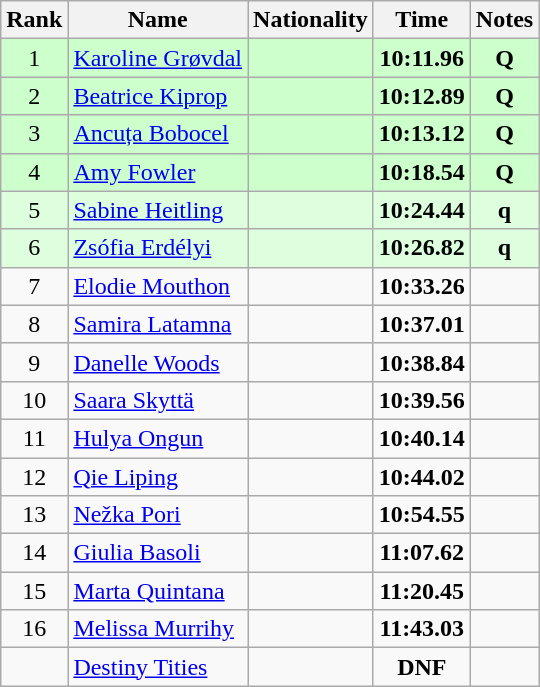<table class="wikitable sortable" style="text-align:center">
<tr>
<th>Rank</th>
<th>Name</th>
<th>Nationality</th>
<th>Time</th>
<th>Notes</th>
</tr>
<tr bgcolor=ccffcc>
<td>1</td>
<td align=left><a href='#'>Karoline Grøvdal</a></td>
<td align=left></td>
<td><strong>10:11.96</strong></td>
<td><strong>Q</strong></td>
</tr>
<tr bgcolor=ccffcc>
<td>2</td>
<td align=left><a href='#'>Beatrice Kiprop</a></td>
<td align=left></td>
<td><strong>10:12.89</strong></td>
<td><strong>Q</strong></td>
</tr>
<tr bgcolor=ccffcc>
<td>3</td>
<td align=left><a href='#'>Ancuța Bobocel</a></td>
<td align=left></td>
<td><strong>10:13.12</strong></td>
<td><strong>Q</strong></td>
</tr>
<tr bgcolor=ccffcc>
<td>4</td>
<td align=left><a href='#'>Amy Fowler</a></td>
<td align=left></td>
<td><strong>10:18.54</strong></td>
<td><strong>Q</strong></td>
</tr>
<tr bgcolor=ddffdd>
<td>5</td>
<td align=left><a href='#'>Sabine Heitling</a></td>
<td align=left></td>
<td><strong>10:24.44</strong></td>
<td><strong>q</strong></td>
</tr>
<tr bgcolor=ddffdd>
<td>6</td>
<td align=left><a href='#'>Zsófia Erdélyi</a></td>
<td align=left></td>
<td><strong>10:26.82</strong></td>
<td><strong>q</strong></td>
</tr>
<tr>
<td>7</td>
<td align=left><a href='#'>Elodie Mouthon</a></td>
<td align=left></td>
<td><strong>10:33.26</strong></td>
<td></td>
</tr>
<tr>
<td>8</td>
<td align=left><a href='#'>Samira Latamna</a></td>
<td align=left></td>
<td><strong>10:37.01</strong></td>
<td></td>
</tr>
<tr>
<td>9</td>
<td align=left><a href='#'>Danelle Woods</a></td>
<td align=left></td>
<td><strong>10:38.84</strong></td>
<td></td>
</tr>
<tr>
<td>10</td>
<td align=left><a href='#'>Saara Skyttä</a></td>
<td align=left></td>
<td><strong>10:39.56</strong></td>
<td></td>
</tr>
<tr>
<td>11</td>
<td align=left><a href='#'>Hulya Ongun</a></td>
<td align=left></td>
<td><strong>10:40.14</strong></td>
<td></td>
</tr>
<tr>
<td>12</td>
<td align=left><a href='#'>Qie Liping</a></td>
<td align=left></td>
<td><strong>10:44.02</strong></td>
<td></td>
</tr>
<tr>
<td>13</td>
<td align=left><a href='#'>Nežka Pori</a></td>
<td align=left></td>
<td><strong>10:54.55</strong></td>
<td></td>
</tr>
<tr>
<td>14</td>
<td align=left><a href='#'>Giulia Basoli</a></td>
<td align=left></td>
<td><strong>11:07.62</strong></td>
<td></td>
</tr>
<tr>
<td>15</td>
<td align=left><a href='#'>Marta Quintana</a></td>
<td align=left></td>
<td><strong>11:20.45</strong></td>
<td></td>
</tr>
<tr>
<td>16</td>
<td align=left><a href='#'>Melissa Murrihy</a></td>
<td align=left></td>
<td><strong>11:43.03</strong></td>
<td></td>
</tr>
<tr>
<td></td>
<td align=left><a href='#'>Destiny Tities</a></td>
<td align=left></td>
<td><strong>DNF</strong></td>
<td></td>
</tr>
</table>
